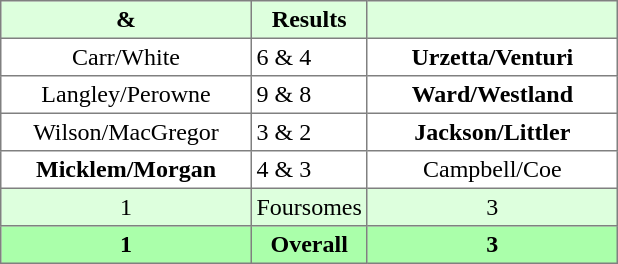<table border="1" cellpadding="3" style="border-collapse:collapse; text-align:center;">
<tr style="background:#ddffdd;">
<th width=160> & </th>
<th>Results</th>
<th width=160></th>
</tr>
<tr>
<td>Carr/White</td>
<td align=left> 6 & 4</td>
<td><strong>Urzetta/Venturi</strong></td>
</tr>
<tr>
<td>Langley/Perowne</td>
<td align=left> 9 & 8</td>
<td><strong>Ward/Westland</strong></td>
</tr>
<tr>
<td>Wilson/MacGregor</td>
<td align=left> 3 & 2</td>
<td><strong>Jackson/Littler</strong></td>
</tr>
<tr>
<td><strong>Micklem/Morgan</strong></td>
<td align=left> 4 & 3</td>
<td>Campbell/Coe</td>
</tr>
<tr style="background:#ddffdd;">
<td>1</td>
<td>Foursomes</td>
<td>3</td>
</tr>
<tr style="background:#aaffaa;">
<th>1</th>
<th>Overall</th>
<th>3</th>
</tr>
</table>
